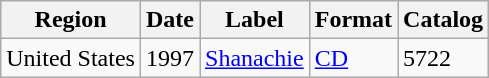<table class="wikitable">
<tr>
<th>Region</th>
<th>Date</th>
<th>Label</th>
<th>Format</th>
<th>Catalog</th>
</tr>
<tr>
<td>United States</td>
<td>1997</td>
<td><a href='#'>Shanachie</a></td>
<td><a href='#'>CD</a></td>
<td>5722</td>
</tr>
</table>
